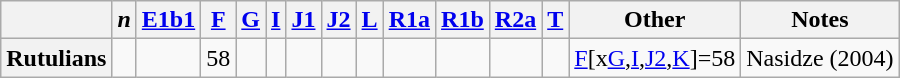<table class="wikitable">
<tr>
<th></th>
<th><em>n</em></th>
<th><a href='#'>E1b1</a></th>
<th><a href='#'>F</a></th>
<th><a href='#'>G</a></th>
<th><a href='#'>I</a></th>
<th><a href='#'>J1</a></th>
<th><a href='#'>J2</a></th>
<th><a href='#'>L</a></th>
<th><a href='#'>R1a</a></th>
<th><a href='#'>R1b</a></th>
<th><a href='#'>R2a</a></th>
<th><a href='#'>T</a></th>
<th>Other</th>
<th>Notes</th>
</tr>
<tr>
<th>Rutulians</th>
<td></td>
<td></td>
<td>58</td>
<td></td>
<td></td>
<td></td>
<td></td>
<td></td>
<td></td>
<td></td>
<td></td>
<td></td>
<td><a href='#'>F</a>[x<a href='#'>G</a>,<a href='#'>I</a>,<a href='#'>J2</a>,<a href='#'>K</a>]=58</td>
<td>Nasidze (2004)</td>
</tr>
</table>
